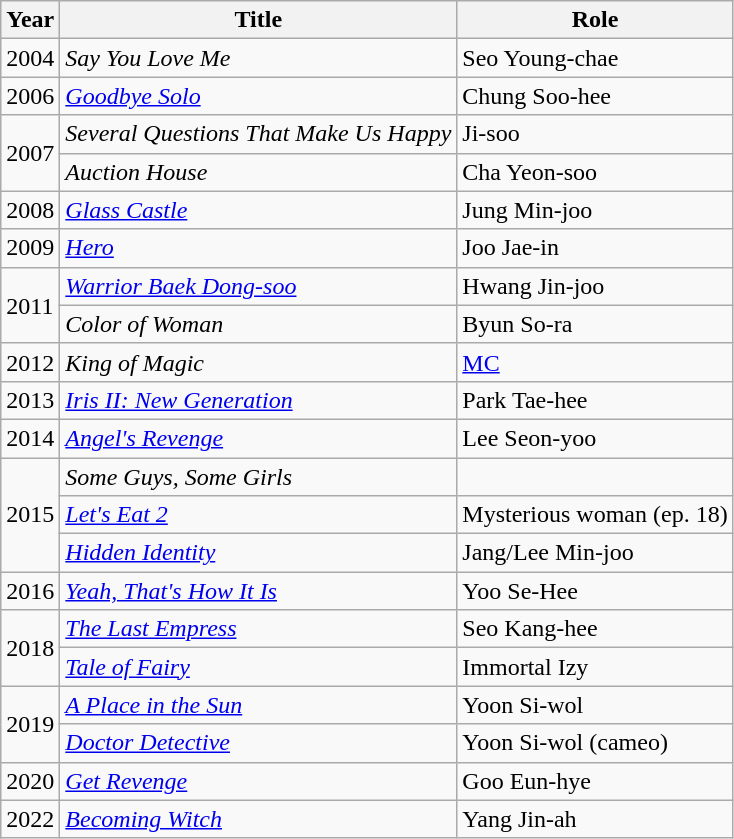<table class="wikitable">
<tr>
<th>Year</th>
<th>Title</th>
<th>Role</th>
</tr>
<tr>
<td>2004</td>
<td><em>Say You Love Me</em></td>
<td>Seo Young-chae</td>
</tr>
<tr>
<td>2006</td>
<td><em><a href='#'>Goodbye Solo</a></em></td>
<td>Chung Soo-hee</td>
</tr>
<tr>
<td rowspan=2>2007</td>
<td><em>Several Questions That Make Us Happy</em></td>
<td>Ji-soo</td>
</tr>
<tr>
<td><em>Auction House</em></td>
<td>Cha Yeon-soo</td>
</tr>
<tr>
<td>2008</td>
<td><em><a href='#'>Glass Castle</a></em></td>
<td>Jung Min-joo</td>
</tr>
<tr>
<td>2009</td>
<td><em><a href='#'>Hero</a></em></td>
<td>Joo Jae-in</td>
</tr>
<tr>
<td rowspan=2>2011</td>
<td><em><a href='#'>Warrior Baek Dong-soo</a></em></td>
<td>Hwang Jin-joo</td>
</tr>
<tr>
<td><em>Color of Woman</em></td>
<td>Byun So-ra</td>
</tr>
<tr>
<td>2012</td>
<td><em>King of Magic</em></td>
<td><a href='#'>MC</a></td>
</tr>
<tr>
<td>2013</td>
<td><em><a href='#'>Iris II: New Generation</a></em></td>
<td>Park Tae-hee</td>
</tr>
<tr>
<td>2014</td>
<td><em><a href='#'>Angel's Revenge</a></em></td>
<td>Lee Seon-yoo</td>
</tr>
<tr>
<td rowspan=3>2015</td>
<td><em>Some Guys, Some Girls</em></td>
<td></td>
</tr>
<tr>
<td><em><a href='#'>Let's Eat 2</a></em></td>
<td>Mysterious woman (ep. 18)</td>
</tr>
<tr>
<td><em><a href='#'>Hidden Identity</a></em></td>
<td>Jang/Lee Min-joo</td>
</tr>
<tr>
<td>2016</td>
<td><em><a href='#'>Yeah, That's How It Is</a></em></td>
<td>Yoo Se-Hee</td>
</tr>
<tr>
<td rowspan=2>2018</td>
<td><em><a href='#'>The Last Empress</a></em></td>
<td>Seo Kang-hee</td>
</tr>
<tr>
<td><em><a href='#'>Tale of Fairy</a></em></td>
<td>Immortal Izy</td>
</tr>
<tr>
<td rowspan=2>2019</td>
<td><em><a href='#'>A Place in the Sun</a></em></td>
<td>Yoon Si-wol</td>
</tr>
<tr>
<td><em><a href='#'>Doctor Detective</a></em></td>
<td>Yoon Si-wol (cameo)</td>
</tr>
<tr>
<td>2020</td>
<td><em><a href='#'>Get Revenge</a></em></td>
<td>Goo Eun-hye</td>
</tr>
<tr>
<td>2022</td>
<td><em><a href='#'>Becoming Witch</a></em></td>
<td>Yang Jin-ah </td>
</tr>
</table>
